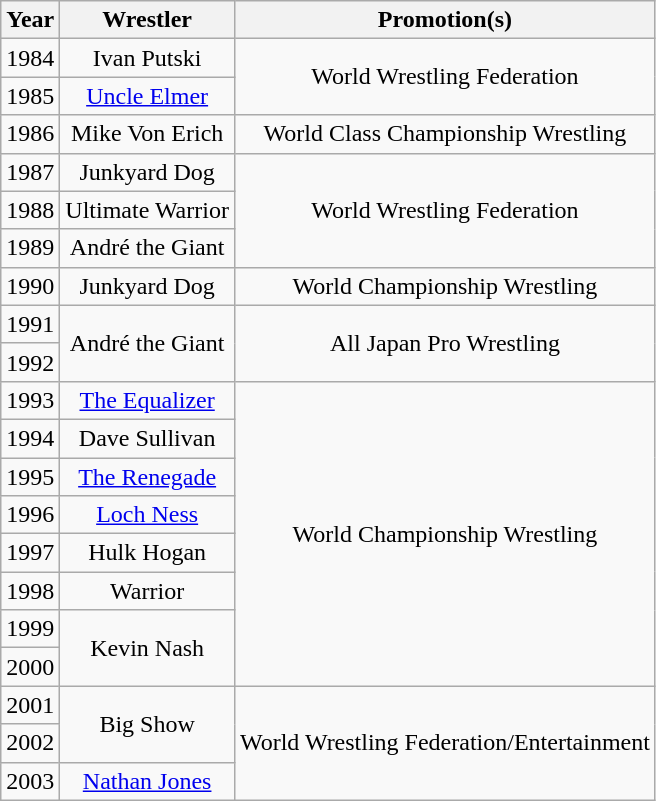<table class="wikitable sortable" style="text-align: center">
<tr>
<th>Year</th>
<th>Wrestler</th>
<th>Promotion(s)</th>
</tr>
<tr>
<td>1984</td>
<td>Ivan Putski</td>
<td rowspan=2>World Wrestling Federation</td>
</tr>
<tr>
<td>1985</td>
<td><a href='#'>Uncle Elmer</a></td>
</tr>
<tr>
<td>1986</td>
<td>Mike Von Erich</td>
<td>World Class Championship Wrestling</td>
</tr>
<tr>
<td>1987</td>
<td>Junkyard Dog</td>
<td rowspan=3>World Wrestling Federation</td>
</tr>
<tr>
<td>1988</td>
<td>Ultimate Warrior</td>
</tr>
<tr>
<td>1989</td>
<td>André the Giant</td>
</tr>
<tr>
<td>1990</td>
<td>Junkyard Dog</td>
<td>World Championship Wrestling</td>
</tr>
<tr>
<td>1991</td>
<td rowspan=2>André the Giant</td>
<td rowspan=2>All Japan Pro Wrestling</td>
</tr>
<tr>
<td>1992</td>
</tr>
<tr>
<td>1993</td>
<td><a href='#'>The Equalizer</a></td>
<td rowspan=8>World Championship Wrestling</td>
</tr>
<tr>
<td>1994</td>
<td>Dave Sullivan</td>
</tr>
<tr>
<td>1995</td>
<td><a href='#'>The Renegade</a></td>
</tr>
<tr>
<td>1996</td>
<td><a href='#'>Loch Ness</a></td>
</tr>
<tr>
<td>1997</td>
<td>Hulk Hogan</td>
</tr>
<tr>
<td>1998</td>
<td>Warrior</td>
</tr>
<tr>
<td>1999</td>
<td rowspan=2>Kevin Nash</td>
</tr>
<tr>
<td>2000</td>
</tr>
<tr>
<td>2001</td>
<td rowspan=2>Big Show</td>
<td rowspan=3>World Wrestling Federation/Entertainment</td>
</tr>
<tr>
<td>2002</td>
</tr>
<tr>
<td>2003</td>
<td><a href='#'>Nathan Jones</a></td>
</tr>
</table>
